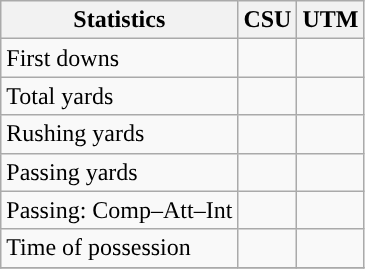<table class="wikitable" style="float: left;">
<tr>
<th>Statistics</th>
<th>CSU</th>
<th>UTM</th>
</tr>
<tr>
<td>First downs</td>
<td></td>
<td></td>
</tr>
<tr>
<td>Total yards</td>
<td></td>
<td></td>
</tr>
<tr>
<td>Rushing yards</td>
<td></td>
<td></td>
</tr>
<tr>
<td>Passing yards</td>
<td></td>
<td></td>
</tr>
<tr>
<td>Passing: Comp–Att–Int</td>
<td></td>
<td></td>
</tr>
<tr>
<td>Time of possession</td>
<td></td>
<td></td>
</tr>
<tr>
</tr>
</table>
